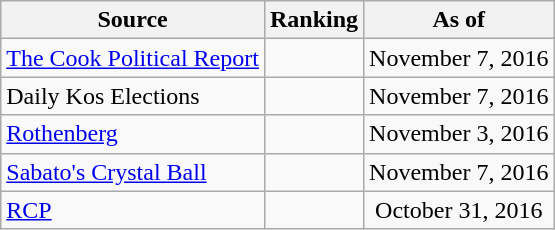<table class="wikitable" style="text-align:center">
<tr>
<th>Source</th>
<th>Ranking</th>
<th>As of</th>
</tr>
<tr>
<td align=left><a href='#'>The Cook Political Report</a></td>
<td></td>
<td>November 7, 2016</td>
</tr>
<tr>
<td align=left>Daily Kos Elections</td>
<td></td>
<td>November 7, 2016</td>
</tr>
<tr>
<td align=left><a href='#'>Rothenberg</a></td>
<td></td>
<td>November 3, 2016</td>
</tr>
<tr>
<td align=left><a href='#'>Sabato's Crystal Ball</a></td>
<td></td>
<td>November 7, 2016</td>
</tr>
<tr>
<td align="left"><a href='#'>RCP</a></td>
<td></td>
<td>October 31, 2016</td>
</tr>
</table>
